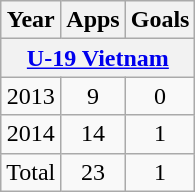<table class = "wikitable" style = "text-align: center">
<tr>
<th>Year</th>
<th>Apps</th>
<th>Goals</th>
</tr>
<tr>
<th colspan = 3><a href='#'>U-19 Vietnam</a></th>
</tr>
<tr>
<td>2013</td>
<td>9</td>
<td>0</td>
</tr>
<tr>
<td>2014</td>
<td>14</td>
<td>1</td>
</tr>
<tr>
<td>Total</td>
<td>23</td>
<td>1</td>
</tr>
</table>
